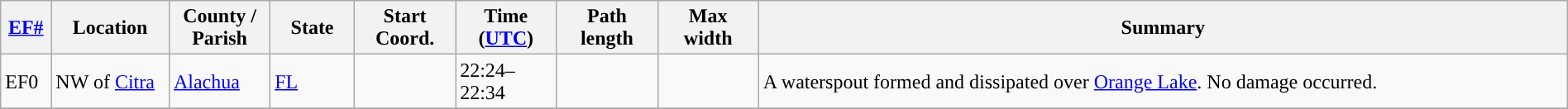<table class="wikitable sortable" style="width:100%;">
<tr>
<th scope="col"  style="width:3%; text-align:center;"><a href='#'>EF#</a></th>
<th scope="col"  style="width:7%; text-align:center;" class="unsortable">Location</th>
<th scope="col"  style="width:6%; text-align:center;" class="unsortable">County / Parish</th>
<th scope="col"  style="width:5%; text-align:center;">State</th>
<th scope="col"  style="width:6%; text-align:center;">Start Coord.</th>
<th scope="col"  style="width:6%; text-align:center;">Time (<a href='#'>UTC</a>)</th>
<th scope="col"  style="width:6%; text-align:center;">Path length</th>
<th scope="col"  style="width:6%; text-align:center;">Max width</th>
<th scope="col" class="unsortable" style="width:48%; text-align:center;">Summary</th>
</tr>
<tr>
<td>EF0</td>
<td>NW of <a href='#'>Citra</a></td>
<td><a href='#'>Alachua</a></td>
<td><a href='#'>FL</a></td>
<td></td>
<td>22:24–22:34</td>
<td></td>
<td></td>
<td>A waterspout formed and dissipated over <a href='#'>Orange Lake</a>. No damage occurred.</td>
</tr>
<tr>
</tr>
</table>
